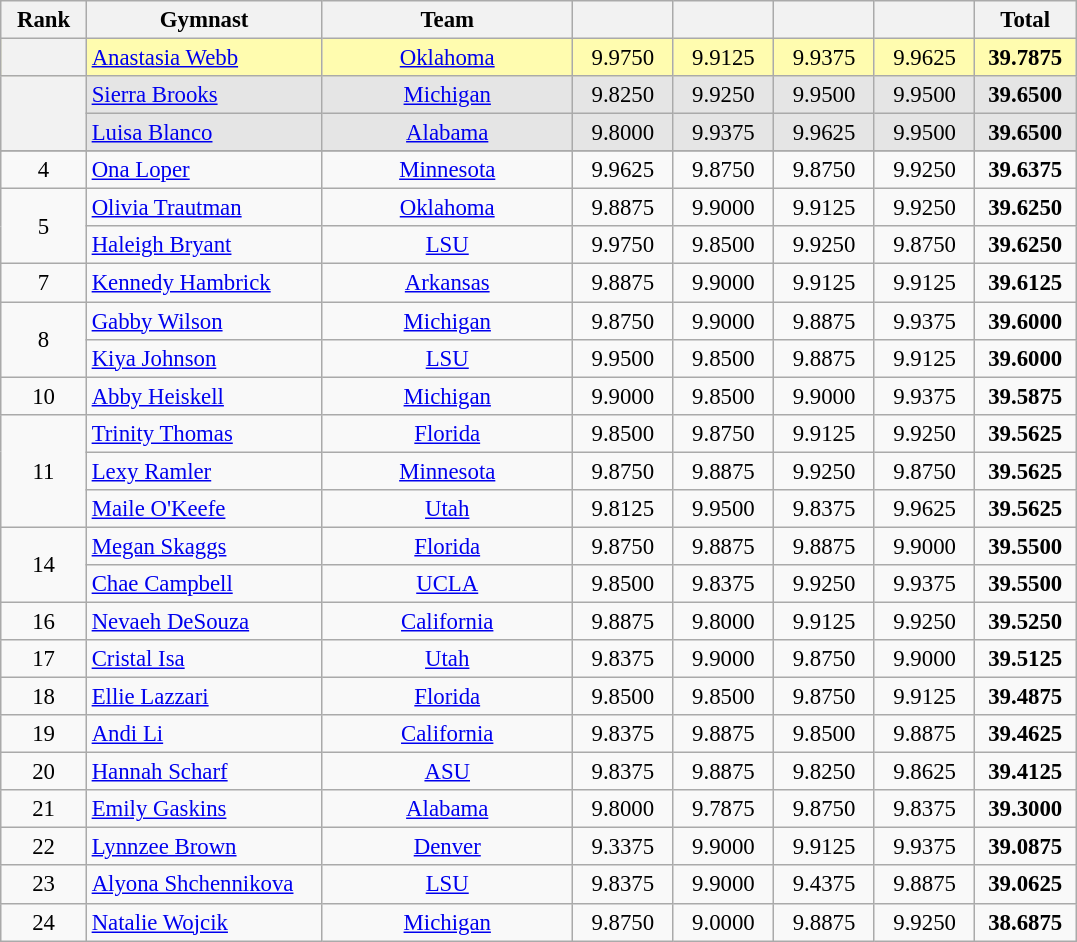<table class="wikitable sortable" style="text-align:center; font-size:95%">
<tr>
<th scope="col" style="width:50px;">Rank</th>
<th scope="col" style="width:150px;">Gymnast</th>
<th scope="col" style="width:160px;">Team</th>
<th scope="col" style="width:60px;"></th>
<th scope="col" style="width:60px;"></th>
<th scope="col" style="width:60px;"></th>
<th scope="col" style="width:60px;"></th>
<th scope="col" style="width:60px;">Total</th>
</tr>
<tr style="background:#fffcaf;">
<th scope=row style="text-align:center"></th>
<td align=left><a href='#'>Anastasia Webb</a></td>
<td><a href='#'>Oklahoma</a></td>
<td>9.9750</td>
<td>9.9125</td>
<td>9.9375</td>
<td>9.9625</td>
<td><strong>39.7875</strong></td>
</tr>
<tr style="background:#e5e5e5;">
<th rowspan="2" scope="row" style="text-align:center"></th>
<td align=left><a href='#'>Sierra Brooks</a></td>
<td><a href='#'>Michigan</a></td>
<td>9.8250</td>
<td>9.9250</td>
<td>9.9500</td>
<td>9.9500</td>
<td><strong>39.6500</strong></td>
</tr>
<tr style="background:#e5e5e5;">
<td align="left"><a href='#'>Luisa Blanco</a></td>
<td><a href='#'>Alabama</a></td>
<td>9.8000</td>
<td>9.9375</td>
<td>9.9625</td>
<td>9.9500</td>
<td><strong>39.6500</strong></td>
</tr>
<tr>
</tr>
<tr>
<td>4</td>
<td align="left"><a href='#'>Ona Loper</a></td>
<td><a href='#'>Minnesota</a></td>
<td>9.9625</td>
<td>9.8750</td>
<td>9.8750</td>
<td>9.9250</td>
<td><strong>39.6375</strong></td>
</tr>
<tr>
<td rowspan="2">5</td>
<td align="left"><a href='#'>Olivia Trautman</a></td>
<td><a href='#'>Oklahoma</a></td>
<td>9.8875</td>
<td>9.9000</td>
<td>9.9125</td>
<td>9.9250</td>
<td><strong>39.6250</strong></td>
</tr>
<tr>
<td align="left"><a href='#'>Haleigh Bryant</a></td>
<td><a href='#'>LSU</a></td>
<td>9.9750</td>
<td>9.8500</td>
<td>9.9250</td>
<td>9.8750</td>
<td><strong>39.6250</strong></td>
</tr>
<tr>
<td>7</td>
<td align="left"><a href='#'>Kennedy Hambrick</a></td>
<td><a href='#'>Arkansas</a></td>
<td>9.8875</td>
<td>9.9000</td>
<td>9.9125</td>
<td>9.9125</td>
<td><strong>39.6125</strong></td>
</tr>
<tr>
<td rowspan="2">8</td>
<td align="left"><a href='#'>Gabby Wilson</a></td>
<td><a href='#'>Michigan</a></td>
<td>9.8750</td>
<td>9.9000</td>
<td>9.8875</td>
<td>9.9375</td>
<td><strong>39.6000</strong></td>
</tr>
<tr>
<td align="left"><a href='#'>Kiya Johnson</a></td>
<td><a href='#'>LSU</a></td>
<td>9.9500</td>
<td>9.8500</td>
<td>9.8875</td>
<td>9.9125</td>
<td><strong>39.6000</strong></td>
</tr>
<tr>
<td>10</td>
<td align="left"><a href='#'>Abby Heiskell</a></td>
<td><a href='#'>Michigan</a></td>
<td>9.9000</td>
<td>9.8500</td>
<td>9.9000</td>
<td>9.9375</td>
<td><strong>39.5875</strong></td>
</tr>
<tr>
<td rowspan="3">11</td>
<td align="left"><a href='#'>Trinity Thomas</a></td>
<td><a href='#'>Florida</a></td>
<td>9.8500</td>
<td>9.8750</td>
<td>9.9125</td>
<td>9.9250</td>
<td><strong>39.5625</strong></td>
</tr>
<tr>
<td align="left"><a href='#'>Lexy Ramler</a></td>
<td><a href='#'>Minnesota</a></td>
<td>9.8750</td>
<td>9.8875</td>
<td>9.9250</td>
<td>9.8750</td>
<td><strong>39.5625</strong></td>
</tr>
<tr>
<td align="left"><a href='#'>Maile O'Keefe</a></td>
<td><a href='#'>Utah</a></td>
<td>9.8125</td>
<td>9.9500</td>
<td>9.8375</td>
<td>9.9625</td>
<td><strong>39.5625</strong></td>
</tr>
<tr>
<td rowspan="2">14</td>
<td align="left"><a href='#'>Megan Skaggs</a></td>
<td><a href='#'>Florida</a></td>
<td>9.8750</td>
<td>9.8875</td>
<td>9.8875</td>
<td>9.9000</td>
<td><strong>39.5500</strong></td>
</tr>
<tr>
<td align="left"><a href='#'>Chae Campbell</a></td>
<td><a href='#'>UCLA</a></td>
<td>9.8500</td>
<td>9.8375</td>
<td>9.9250</td>
<td>9.9375</td>
<td><strong>39.5500</strong></td>
</tr>
<tr>
<td>16</td>
<td align="left"><a href='#'>Nevaeh DeSouza</a></td>
<td><a href='#'>California</a></td>
<td>9.8875</td>
<td>9.8000</td>
<td>9.9125</td>
<td>9.9250</td>
<td><strong>39.5250</strong></td>
</tr>
<tr>
<td>17</td>
<td align="left"><a href='#'>Cristal Isa</a></td>
<td><a href='#'>Utah</a></td>
<td>9.8375</td>
<td>9.9000</td>
<td>9.8750</td>
<td>9.9000</td>
<td><strong>39.5125</strong></td>
</tr>
<tr>
<td>18</td>
<td align="left"><a href='#'>Ellie Lazzari</a></td>
<td><a href='#'>Florida</a></td>
<td>9.8500</td>
<td>9.8500</td>
<td>9.8750</td>
<td>9.9125</td>
<td><strong>39.4875</strong></td>
</tr>
<tr>
<td>19</td>
<td align="left"><a href='#'>Andi Li</a></td>
<td><a href='#'>California</a></td>
<td>9.8375</td>
<td>9.8875</td>
<td>9.8500</td>
<td>9.8875</td>
<td><strong>39.4625</strong></td>
</tr>
<tr>
<td>20</td>
<td align="left"><a href='#'>Hannah Scharf</a></td>
<td><a href='#'>ASU</a></td>
<td>9.8375</td>
<td>9.8875</td>
<td>9.8250</td>
<td>9.8625</td>
<td><strong>39.4125</strong></td>
</tr>
<tr>
<td>21</td>
<td align="left"><a href='#'>Emily Gaskins</a></td>
<td><a href='#'>Alabama</a></td>
<td>9.8000</td>
<td>9.7875</td>
<td>9.8750</td>
<td>9.8375</td>
<td><strong>39.3000</strong></td>
</tr>
<tr>
<td>22</td>
<td align="left"><a href='#'>Lynnzee Brown</a></td>
<td><a href='#'>Denver</a></td>
<td>9.3375</td>
<td>9.9000</td>
<td>9.9125</td>
<td>9.9375</td>
<td><strong>39.0875</strong></td>
</tr>
<tr>
<td>23</td>
<td align="left"><a href='#'>Alyona Shchennikova</a></td>
<td><a href='#'>LSU</a></td>
<td>9.8375</td>
<td>9.9000</td>
<td>9.4375</td>
<td>9.8875</td>
<td><strong>39.0625</strong></td>
</tr>
<tr>
<td>24</td>
<td align="left"><a href='#'>Natalie Wojcik</a></td>
<td><a href='#'>Michigan</a></td>
<td>9.8750</td>
<td>9.0000</td>
<td>9.8875</td>
<td>9.9250</td>
<td><strong>38.6875</strong></td>
</tr>
</table>
